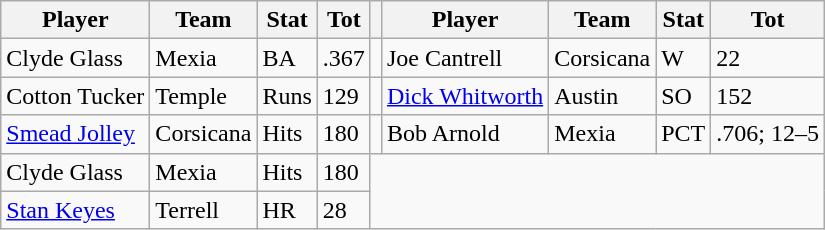<table class="wikitable">
<tr>
<th>Player</th>
<th>Team</th>
<th>Stat</th>
<th>Tot</th>
<th></th>
<th>Player</th>
<th>Team</th>
<th>Stat</th>
<th>Tot</th>
</tr>
<tr>
<td>Clyde Glass</td>
<td>Mexia</td>
<td>BA</td>
<td>.367</td>
<td></td>
<td>Joe Cantrell</td>
<td>Corsicana</td>
<td>W</td>
<td>22</td>
</tr>
<tr>
<td>Cotton Tucker</td>
<td>Temple</td>
<td>Runs</td>
<td>129</td>
<td></td>
<td><a href='#'>Dick Whitworth</a></td>
<td>Austin</td>
<td>SO</td>
<td>152</td>
</tr>
<tr>
<td><a href='#'>Smead Jolley</a></td>
<td>Corsicana</td>
<td>Hits</td>
<td>180</td>
<td></td>
<td>Bob Arnold</td>
<td>Mexia</td>
<td>PCT</td>
<td>.706; 12–5</td>
</tr>
<tr>
<td>Clyde Glass</td>
<td>Mexia</td>
<td>Hits</td>
<td>180</td>
</tr>
<tr>
<td><a href='#'>Stan Keyes</a></td>
<td>Terrell</td>
<td>HR</td>
<td>28</td>
</tr>
</table>
